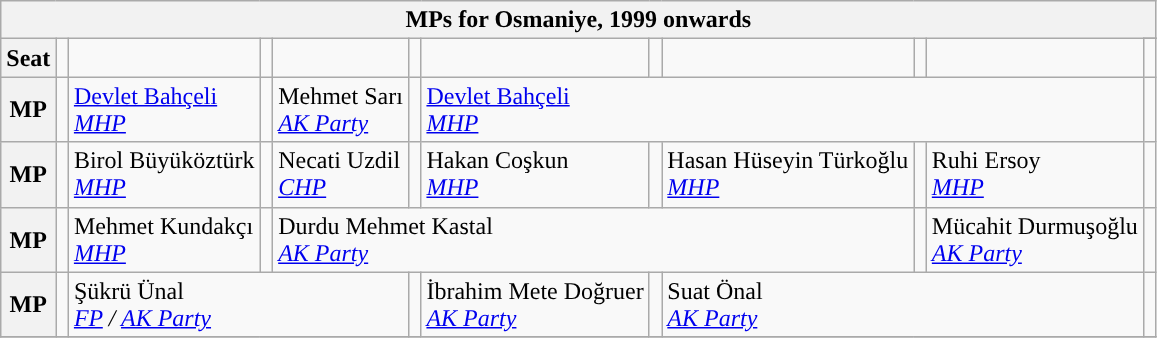<table class="wikitable">
<tr>
<th colspan = 12>MPs for Osmaniye, 1999 onwards</th>
</tr>
<tr>
<th rowspan = 2>Seat</th>
<td rowspan="2" style="width:1px;"></td>
<td rowspan = 2></td>
<td rowspan="2" style="width:1px;"></td>
<td rowspan = 2></td>
<td rowspan="2" style="width:1px;"></td>
<td rowspan = 2></td>
<td rowspan="2" style="width:1px;"></td>
<td rowspan = 2></td>
<td rowspan="2" style="width:1px;"></td>
<td rowspan = 2></td>
</tr>
<tr>
<td></td>
</tr>
<tr>
<th>MP</th>
<td width=1px style="background-color: "></td>
<td colspan = 1><a href='#'>Devlet Bahçeli</a><br><em><a href='#'>MHP</a></em></td>
<td width=1px style="background-color: "></td>
<td colspan = 1>Mehmet Sarı<br><em><a href='#'>AK Party</a></em></td>
<td width=1px style="background-color: "></td>
<td colspan = 5><a href='#'>Devlet Bahçeli</a><br><em><a href='#'>MHP</a></em></td>
<td width=1px style="background-color: "></td>
</tr>
<tr>
<th>MP</th>
<td width=1px style="background-color: "></td>
<td colspan = 1>Birol Büyüköztürk<br><em><a href='#'>MHP</a></em></td>
<td width=1px style="background-color: "></td>
<td colspan = 1>Necati Uzdil<br><em><a href='#'>CHP</a></em></td>
<td width=1px style="background-color: "></td>
<td colspan = 1>Hakan Coşkun<br><em><a href='#'>MHP</a></em></td>
<td width=1px style="background-color: "></td>
<td colspan = 1>Hasan Hüseyin Türkoğlu<br><em><a href='#'>MHP</a></em></td>
<td width=1px style="background-color: "></td>
<td colspan = 1>Ruhi Ersoy<br><em><a href='#'>MHP</a></em></td>
<td width=1px style="background-color: "></td>
</tr>
<tr>
<th>MP</th>
<td width=1px style="background-color: "></td>
<td colspan = 1>Mehmet Kundakçı<br><em><a href='#'>MHP</a></em></td>
<td width=1px style="background-color: "></td>
<td colspan = 5>Durdu Mehmet Kastal<br><em><a href='#'>AK Party</a></em></td>
<td width=1px style="background-color: "></td>
<td colspan = 1>Mücahit Durmuşoğlu<br><em><a href='#'>AK Party</a></em></td>
<td width=1px style="background-color: "></td>
</tr>
<tr>
<th>MP</th>
<td width=1px style="background-color: "></td>
<td colspan = 3>Şükrü Ünal<br><em><a href='#'>FP</a> / <a href='#'>AK Party</a></em></td>
<td width=1px style="background-color: "></td>
<td colspan = 1>İbrahim Mete Doğruer<br><em><a href='#'>AK Party</a></em></td>
<td width=1px style="background-color: "></td>
<td colspan = 3>Suat Önal<br><em><a href='#'>AK Party</a></em></td>
<td width=1px style="background-color: "></td>
</tr>
<tr>
</tr>
</table>
